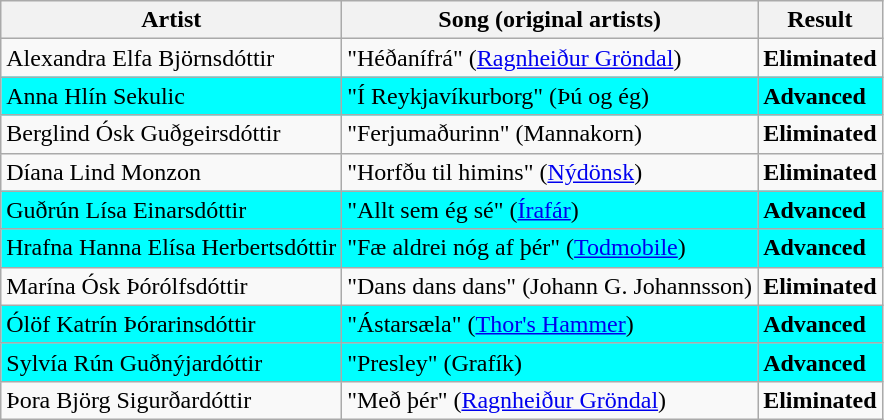<table class=wikitable>
<tr>
<th>Artist</th>
<th>Song (original artists)</th>
<th>Result</th>
</tr>
<tr>
<td>Alexandra Elfa Björnsdóttir</td>
<td>"Héðanífrá" (<a href='#'>Ragnheiður Gröndal</a>)</td>
<td><strong>Eliminated</strong></td>
</tr>
<tr style="background:cyan;">
<td>Anna Hlín Sekulic</td>
<td>"Í Reykjavíkurborg" (Þú og ég)</td>
<td><strong>Advanced</strong></td>
</tr>
<tr>
<td>Berglind Ósk Guðgeirsdóttir</td>
<td>"Ferjumaðurinn" (Mannakorn)</td>
<td><strong>Eliminated</strong></td>
</tr>
<tr>
<td>Díana Lind Monzon</td>
<td>"Horfðu til himins" (<a href='#'>Nýdönsk</a>)</td>
<td><strong>Eliminated</strong></td>
</tr>
<tr style="background:cyan;">
<td>Guðrún Lísa Einarsdóttir</td>
<td>"Allt sem ég sé" (<a href='#'>Írafár</a>)</td>
<td><strong>Advanced</strong></td>
</tr>
<tr style="background:cyan;">
<td>Hrafna Hanna Elísa Herbertsdóttir</td>
<td>"Fæ aldrei nóg af þér" (<a href='#'>Todmobile</a>)</td>
<td><strong>Advanced</strong></td>
</tr>
<tr>
<td>Marína Ósk Þórólfsdóttir</td>
<td>"Dans dans dans" (Johann G. Johannsson)</td>
<td><strong>Eliminated</strong></td>
</tr>
<tr style="background:cyan;">
<td>Ólöf Katrín Þórarinsdóttir</td>
<td>"Ástarsæla" (<a href='#'>Thor's Hammer</a>)</td>
<td><strong>Advanced</strong></td>
</tr>
<tr style="background:cyan;">
<td>Sylvía Rún Guðnýjardóttir</td>
<td>"Presley" (Grafík)</td>
<td><strong>Advanced</strong></td>
</tr>
<tr>
<td>Þora Björg Sigurðardóttir</td>
<td>"Með þér" (<a href='#'>Ragnheiður Gröndal</a>)</td>
<td><strong>Eliminated</strong></td>
</tr>
</table>
